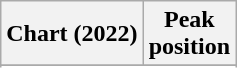<table class="wikitable sortable plainrowheaders" style="text-align:center">
<tr>
<th scope="col">Chart (2022)</th>
<th scope="col">Peak<br>position</th>
</tr>
<tr>
</tr>
<tr>
</tr>
<tr>
</tr>
<tr>
</tr>
<tr>
</tr>
</table>
